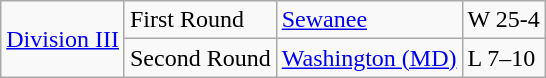<table class="wikitable">
<tr>
<td rowspan="2"><a href='#'>Division III</a></td>
<td>First Round</td>
<td><a href='#'>Sewanee</a></td>
<td>W 25-4</td>
</tr>
<tr>
<td>Second Round</td>
<td><a href='#'>Washington (MD)</a></td>
<td>L 7–10</td>
</tr>
</table>
